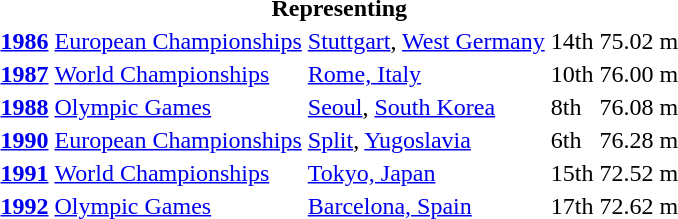<table>
<tr>
<th colspan="5">Representing </th>
</tr>
<tr>
<td><strong><a href='#'>1986</a></strong></td>
<td><a href='#'>European Championships</a></td>
<td><a href='#'>Stuttgart</a>, <a href='#'>West Germany</a></td>
<td>14th</td>
<td>75.02 m</td>
</tr>
<tr>
<td><strong><a href='#'>1987</a></strong></td>
<td><a href='#'>World Championships</a></td>
<td><a href='#'>Rome, Italy</a></td>
<td>10th</td>
<td>76.00 m</td>
</tr>
<tr>
<td><strong><a href='#'>1988</a></strong></td>
<td><a href='#'>Olympic Games</a></td>
<td><a href='#'>Seoul</a>, <a href='#'>South Korea</a></td>
<td>8th</td>
<td>76.08 m</td>
</tr>
<tr>
<td><strong><a href='#'>1990</a></strong></td>
<td><a href='#'>European Championships</a></td>
<td><a href='#'>Split</a>, <a href='#'>Yugoslavia</a></td>
<td>6th</td>
<td>76.28 m</td>
</tr>
<tr>
<td><strong><a href='#'>1991</a></strong></td>
<td><a href='#'>World Championships</a></td>
<td><a href='#'>Tokyo, Japan</a></td>
<td>15th</td>
<td>72.52 m</td>
</tr>
<tr>
<td><strong><a href='#'>1992</a></strong></td>
<td><a href='#'>Olympic Games</a></td>
<td><a href='#'>Barcelona, Spain</a></td>
<td>17th</td>
<td>72.62 m</td>
</tr>
</table>
